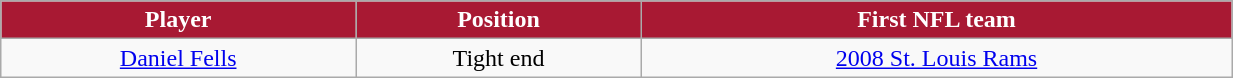<table class="wikitable" width="65%">
<tr align="center" style="background:#A81933;color:#FFFFFF;">
<td><strong>Player</strong></td>
<td><strong>Position</strong></td>
<td><strong>First NFL team</strong></td>
</tr>
<tr align="center" bgcolor="">
<td><a href='#'>Daniel Fells</a></td>
<td>Tight end</td>
<td><a href='#'>2008 St. Louis Rams</a></td>
</tr>
</table>
